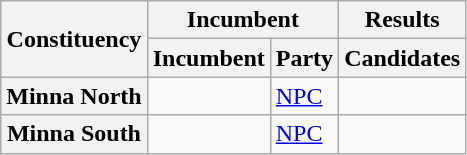<table class="wikitable sortable">
<tr>
<th rowspan="2">Constituency</th>
<th colspan="2">Incumbent</th>
<th>Results</th>
</tr>
<tr valign="bottom">
<th>Incumbent</th>
<th>Party</th>
<th>Candidates</th>
</tr>
<tr>
<th>Minna North</th>
<td></td>
<td><a href='#'>NPC</a></td>
<td nowrap=""></td>
</tr>
<tr>
<th>Minna South</th>
<td></td>
<td><a href='#'>NPC</a></td>
<td nowrap=""></td>
</tr>
</table>
